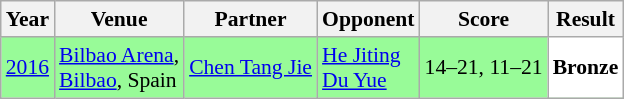<table class="sortable wikitable" style="font-size: 90%;">
<tr>
<th>Year</th>
<th>Venue</th>
<th>Partner</th>
<th>Opponent</th>
<th>Score</th>
<th>Result</th>
</tr>
<tr style="background:#98FB98">
<td align="center"><a href='#'>2016</a></td>
<td align="left"><a href='#'>Bilbao Arena</a>,<br><a href='#'>Bilbao</a>, Spain</td>
<td align="left"> <a href='#'>Chen Tang Jie</a></td>
<td align="left"> <a href='#'>He Jiting</a><br> <a href='#'>Du Yue</a></td>
<td align="left">14–21, 11–21</td>
<td style="text-align:left; background:white"> <strong>Bronze</strong></td>
</tr>
</table>
